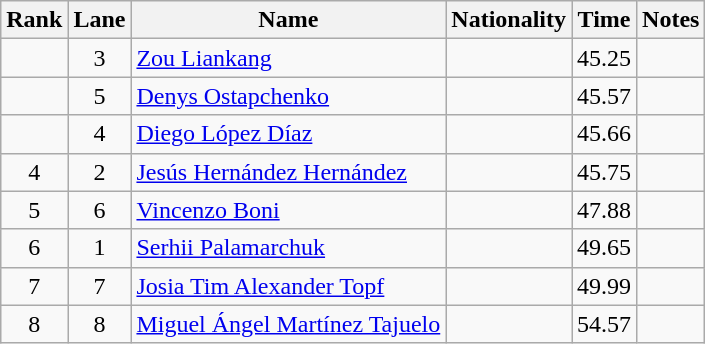<table class="wikitable sortable" style="text-align:center">
<tr>
<th>Rank</th>
<th>Lane</th>
<th>Name</th>
<th>Nationality</th>
<th>Time</th>
<th>Notes</th>
</tr>
<tr>
<td></td>
<td>3</td>
<td align=left><a href='#'>Zou Liankang</a></td>
<td align=left></td>
<td>45.25</td>
<td></td>
</tr>
<tr>
<td></td>
<td>5</td>
<td align=left><a href='#'>Denys Ostapchenko</a></td>
<td align=left></td>
<td>45.57</td>
<td></td>
</tr>
<tr>
<td></td>
<td>4</td>
<td align=left><a href='#'>Diego López Díaz</a></td>
<td align=left></td>
<td>45.66</td>
<td></td>
</tr>
<tr>
<td>4</td>
<td>2</td>
<td align=left><a href='#'>Jesús Hernández Hernández</a></td>
<td align=left></td>
<td>45.75</td>
<td></td>
</tr>
<tr>
<td>5</td>
<td>6</td>
<td align=left><a href='#'>Vincenzo Boni</a></td>
<td align=left></td>
<td>47.88</td>
<td></td>
</tr>
<tr>
<td>6</td>
<td>1</td>
<td align=left><a href='#'>Serhii Palamarchuk</a></td>
<td align=left></td>
<td>49.65</td>
<td></td>
</tr>
<tr>
<td>7</td>
<td>7</td>
<td align=left><a href='#'>Josia Tim Alexander Topf</a></td>
<td align=left></td>
<td>49.99</td>
<td></td>
</tr>
<tr>
<td>8</td>
<td>8</td>
<td align=left><a href='#'>Miguel Ángel Martínez Tajuelo</a></td>
<td align=left></td>
<td>54.57</td>
<td></td>
</tr>
</table>
